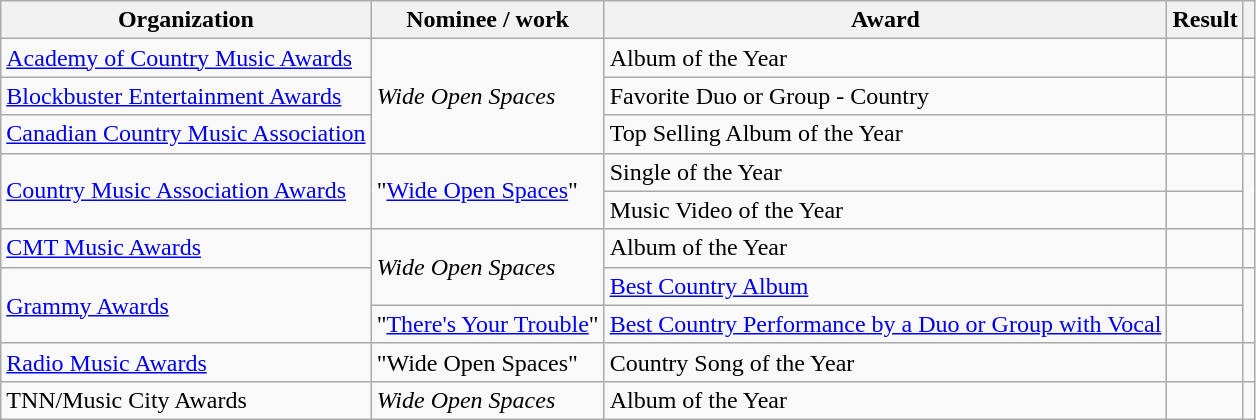<table class="wikitable sortable plainrowheaders">
<tr>
<th scope="col">Organization</th>
<th scope="col">Nominee / work</th>
<th scope="col">Award</th>
<th scope="col">Result</th>
<th scope="col"></th>
</tr>
<tr>
<td><a href='#'>Academy of Country Music Awards</a></td>
<td rowspan=3><em>Wide Open Spaces</em></td>
<td>Album of the Year</td>
<td></td>
<td style="text-align:center;"></td>
</tr>
<tr>
<td><a href='#'>Blockbuster Entertainment Awards</a></td>
<td>Favorite Duo or Group - Country</td>
<td></td>
<td style="text-align:center;"></td>
</tr>
<tr>
<td><a href='#'>Canadian Country Music Association</a></td>
<td>Top Selling Album of the Year</td>
<td></td>
<td style="text-align:center;"></td>
</tr>
<tr>
<td rowspan=2><a href='#'>Country Music Association Awards</a></td>
<td rowspan=2>"<a href='#'>Wide Open Spaces</a>"</td>
<td>Single of the Year</td>
<td></td>
<td rowspan="2" style="text-align:center;"></td>
</tr>
<tr>
<td>Music Video of the Year</td>
<td></td>
</tr>
<tr>
<td><a href='#'>CMT Music Awards</a></td>
<td rowspan=2><em>Wide Open Spaces</em></td>
<td>Album of the Year</td>
<td></td>
<td style="text-align:center;"></td>
</tr>
<tr>
<td rowspan=2><a href='#'>Grammy Awards</a></td>
<td><a href='#'>Best Country Album</a></td>
<td></td>
<td rowspan=2 style="text-align:center;"></td>
</tr>
<tr>
<td>"<a href='#'>There's Your Trouble</a>"</td>
<td><a href='#'>Best Country Performance by a Duo or Group with Vocal</a></td>
<td></td>
</tr>
<tr>
<td><a href='#'>Radio Music Awards</a></td>
<td>"Wide Open Spaces"</td>
<td>Country Song of the Year</td>
<td></td>
<td style="text-align:center;"></td>
</tr>
<tr>
<td>TNN/Music City Awards</td>
<td><em>Wide Open Spaces</em></td>
<td>Album of the Year</td>
<td></td>
<td rowspan="1" style="text-align:center;"></td>
</tr>
</table>
